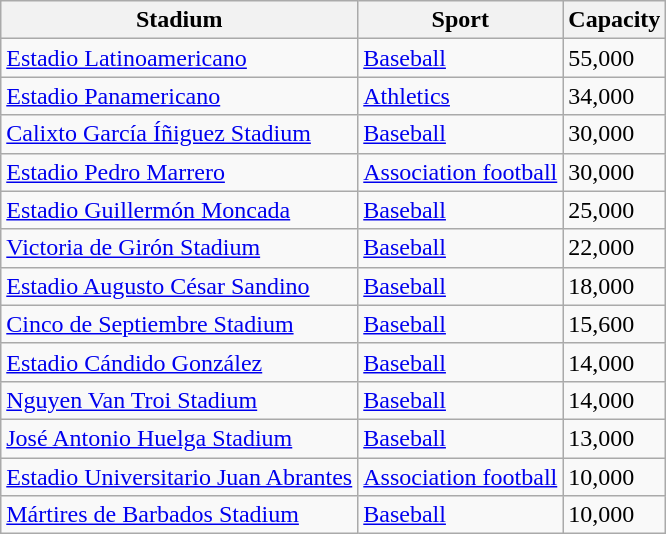<table class="wikitable sortable">
<tr>
<th>Stadium</th>
<th>Sport</th>
<th>Capacity</th>
</tr>
<tr>
<td><a href='#'>Estadio Latinoamericano</a></td>
<td><a href='#'>Baseball</a></td>
<td>55,000</td>
</tr>
<tr>
<td><a href='#'>Estadio Panamericano</a></td>
<td><a href='#'>Athletics</a></td>
<td>34,000</td>
</tr>
<tr>
<td><a href='#'>Calixto García Íñiguez Stadium</a></td>
<td><a href='#'>Baseball</a></td>
<td>30,000</td>
</tr>
<tr>
<td><a href='#'>Estadio Pedro Marrero</a></td>
<td><a href='#'>Association football</a></td>
<td>30,000</td>
</tr>
<tr>
<td><a href='#'>Estadio Guillermón Moncada</a></td>
<td><a href='#'>Baseball</a></td>
<td>25,000</td>
</tr>
<tr>
<td><a href='#'>Victoria de Girón Stadium</a></td>
<td><a href='#'>Baseball</a></td>
<td>22,000</td>
</tr>
<tr>
<td><a href='#'>Estadio Augusto César Sandino</a></td>
<td><a href='#'>Baseball</a></td>
<td>18,000</td>
</tr>
<tr>
<td><a href='#'>Cinco de Septiembre Stadium</a></td>
<td><a href='#'>Baseball</a></td>
<td>15,600</td>
</tr>
<tr>
<td><a href='#'>Estadio Cándido González</a></td>
<td><a href='#'>Baseball</a></td>
<td>14,000</td>
</tr>
<tr>
<td><a href='#'>Nguyen Van Troi Stadium</a></td>
<td><a href='#'>Baseball</a></td>
<td>14,000</td>
</tr>
<tr>
<td><a href='#'>José Antonio Huelga Stadium</a></td>
<td><a href='#'>Baseball</a></td>
<td>13,000</td>
</tr>
<tr>
<td><a href='#'>Estadio Universitario Juan Abrantes</a></td>
<td><a href='#'>Association football</a></td>
<td>10,000</td>
</tr>
<tr>
<td><a href='#'>Mártires de Barbados Stadium</a></td>
<td><a href='#'>Baseball</a></td>
<td>10,000</td>
</tr>
</table>
